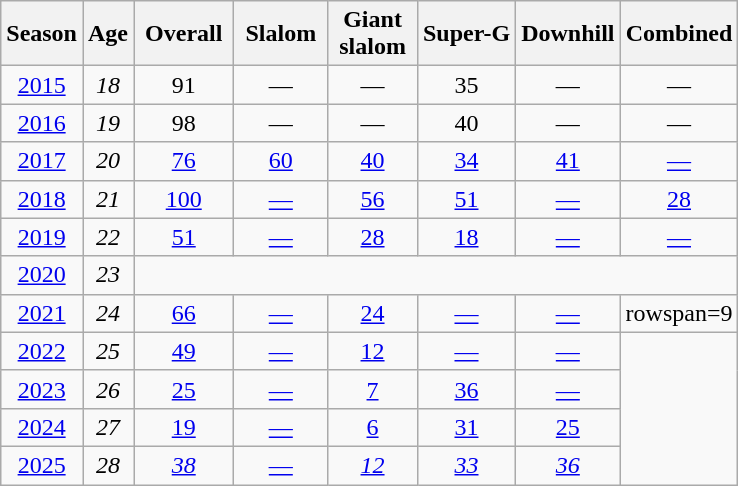<table class=wikitable style="text-align:center">
<tr>
<th>Season</th>
<th>Age</th>
<th> Overall </th>
<th> Slalom </th>
<th>Giant<br> slalom </th>
<th>Super-G</th>
<th>Downhill</th>
<th>Combined</th>
</tr>
<tr>
<td><a href='#'>2015</a></td>
<td><em>18</em></td>
<td>91</td>
<td>—</td>
<td>—</td>
<td>35</td>
<td>—</td>
<td>—</td>
</tr>
<tr>
<td><a href='#'>2016</a></td>
<td><em>19</em></td>
<td>98</td>
<td>—</td>
<td>—</td>
<td>40</td>
<td>—</td>
<td>—</td>
</tr>
<tr>
<td><a href='#'>2017</a></td>
<td><em>20</em></td>
<td><a href='#'>76</a></td>
<td><a href='#'>60</a></td>
<td><a href='#'>40</a></td>
<td><a href='#'>34</a></td>
<td><a href='#'>41</a></td>
<td><a href='#'>—</a></td>
</tr>
<tr>
<td><a href='#'>2018</a></td>
<td><em>21</em></td>
<td><a href='#'>100</a></td>
<td><a href='#'>—</a></td>
<td><a href='#'>56</a></td>
<td><a href='#'>51</a></td>
<td><a href='#'>—</a></td>
<td><a href='#'>28</a></td>
</tr>
<tr>
<td><a href='#'>2019</a></td>
<td><em>22</em></td>
<td><a href='#'>51</a></td>
<td><a href='#'>—</a></td>
<td><a href='#'>28</a></td>
<td><a href='#'>18</a></td>
<td><a href='#'>—</a></td>
<td><a href='#'>—</a></td>
</tr>
<tr>
<td><a href='#'>2020</a></td>
<td><em>23</em></td>
<td colspan=6></td>
</tr>
<tr>
<td><a href='#'>2021</a></td>
<td><em>24</em></td>
<td><a href='#'>66</a></td>
<td><a href='#'>—</a></td>
<td><a href='#'>24</a></td>
<td><a href='#'>—</a></td>
<td><a href='#'>—</a></td>
<td>rowspan=9 </td>
</tr>
<tr>
<td><a href='#'>2022</a></td>
<td><em>25</em></td>
<td><a href='#'>49</a></td>
<td><a href='#'>—</a></td>
<td><a href='#'>12</a></td>
<td><a href='#'>—</a></td>
<td><a href='#'>—</a></td>
</tr>
<tr>
<td><a href='#'>2023</a></td>
<td><em>26</em></td>
<td><a href='#'>25</a></td>
<td><a href='#'>—</a></td>
<td><a href='#'>7</a></td>
<td><a href='#'>36</a></td>
<td><a href='#'>—</a></td>
</tr>
<tr>
<td><a href='#'>2024</a></td>
<td><em>27</em></td>
<td><a href='#'>19</a></td>
<td><a href='#'>—</a></td>
<td><a href='#'>6</a></td>
<td><a href='#'>31</a></td>
<td><a href='#'>25</a></td>
</tr>
<tr>
<td><a href='#'>2025</a></td>
<td><em>28</em></td>
<td><a href='#'><em>38</em></a></td>
<td><a href='#'>—</a></td>
<td><a href='#'><em>12</em></a></td>
<td><a href='#'><em>33</em></a></td>
<td><a href='#'><em>36</em></a></td>
</tr>
</table>
